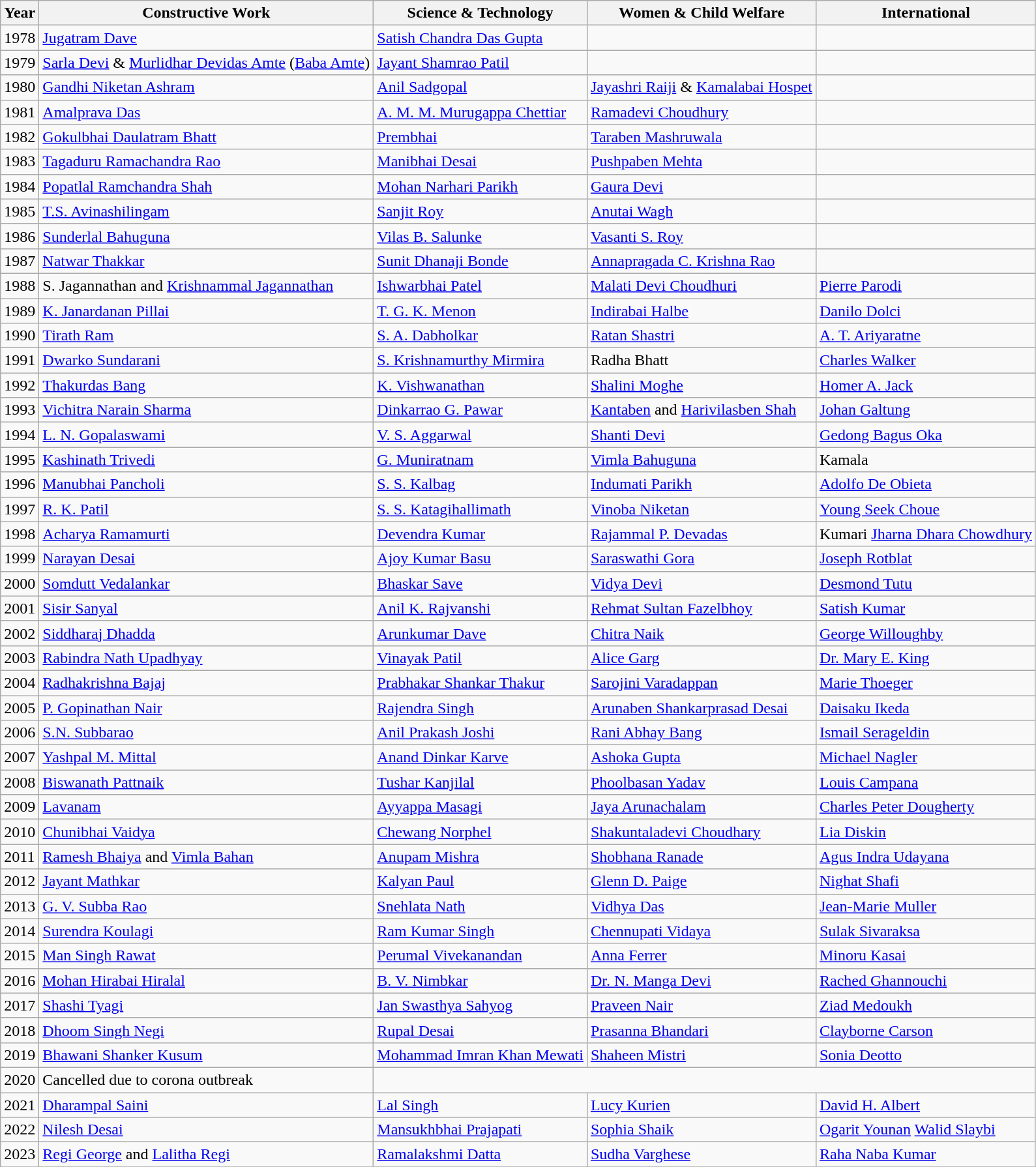<table class="wikitable sortable">
<tr>
<th>Year</th>
<th>Constructive Work</th>
<th>Science & Technology</th>
<th>Women & Child Welfare</th>
<th>International</th>
</tr>
<tr>
<td>1978</td>
<td><a href='#'>Jugatram Dave</a></td>
<td><a href='#'>Satish Chandra Das Gupta</a></td>
<td></td>
<td></td>
</tr>
<tr>
<td>1979</td>
<td><a href='#'>Sarla Devi</a> & <a href='#'>Murlidhar Devidas Amte</a> (<a href='#'>Baba Amte</a>)</td>
<td><a href='#'>Jayant Shamrao Patil</a></td>
<td></td>
<td></td>
</tr>
<tr>
<td>1980</td>
<td><a href='#'>Gandhi Niketan Ashram</a></td>
<td><a href='#'>Anil Sadgopal</a></td>
<td><a href='#'>Jayashri Raiji</a> & <a href='#'>Kamalabai Hospet</a></td>
<td></td>
</tr>
<tr>
<td>1981</td>
<td><a href='#'>Amalprava Das</a></td>
<td><a href='#'>A. M. M. Murugappa Chettiar</a></td>
<td><a href='#'>Ramadevi Choudhury</a></td>
<td></td>
</tr>
<tr>
<td>1982</td>
<td><a href='#'>Gokulbhai Daulatram Bhatt</a></td>
<td><a href='#'>Prembhai</a></td>
<td><a href='#'>Taraben Mashruwala</a></td>
<td></td>
</tr>
<tr>
<td>1983</td>
<td><a href='#'>Tagaduru Ramachandra Rao</a></td>
<td><a href='#'>Manibhai Desai</a></td>
<td><a href='#'>Pushpaben Mehta</a></td>
<td></td>
</tr>
<tr>
<td>1984</td>
<td><a href='#'>Popatlal Ramchandra Shah</a></td>
<td><a href='#'>Mohan Narhari Parikh</a></td>
<td><a href='#'>Gaura Devi</a></td>
<td></td>
</tr>
<tr>
<td>1985</td>
<td><a href='#'>T.S. Avinashilingam</a></td>
<td><a href='#'>Sanjit Roy</a></td>
<td><a href='#'>Anutai Wagh</a></td>
<td></td>
</tr>
<tr>
<td>1986</td>
<td><a href='#'>Sunderlal Bahuguna</a></td>
<td><a href='#'>Vilas B. Salunke</a></td>
<td><a href='#'>Vasanti S. Roy</a></td>
<td></td>
</tr>
<tr>
<td>1987</td>
<td><a href='#'>Natwar Thakkar</a></td>
<td><a href='#'>Sunit Dhanaji Bonde</a></td>
<td><a href='#'>Annapragada C. Krishna Rao</a></td>
<td></td>
</tr>
<tr>
<td>1988</td>
<td>S. Jagannathan and <a href='#'>Krishnammal Jagannathan</a></td>
<td><a href='#'>Ishwarbhai Patel</a></td>
<td><a href='#'>Malati Devi Choudhuri</a></td>
<td><a href='#'>Pierre Parodi</a></td>
</tr>
<tr>
<td>1989</td>
<td><a href='#'>K. Janardanan Pillai</a></td>
<td><a href='#'>T. G. K. Menon</a></td>
<td><a href='#'>Indirabai Halbe</a></td>
<td><a href='#'>Danilo Dolci</a></td>
</tr>
<tr>
<td>1990</td>
<td><a href='#'>Tirath Ram</a></td>
<td><a href='#'>S. A. Dabholkar</a></td>
<td><a href='#'>Ratan Shastri</a></td>
<td><a href='#'>A. T. Ariyaratne</a></td>
</tr>
<tr>
<td>1991</td>
<td><a href='#'>Dwarko Sundarani</a></td>
<td><a href='#'>S. Krishnamurthy Mirmira</a></td>
<td>Radha Bhatt</td>
<td><a href='#'>Charles Walker</a></td>
</tr>
<tr>
<td>1992</td>
<td><a href='#'>Thakurdas Bang</a></td>
<td><a href='#'>K. Vishwanathan</a></td>
<td><a href='#'>Shalini Moghe</a></td>
<td><a href='#'>Homer A. Jack</a></td>
</tr>
<tr>
<td>1993</td>
<td><a href='#'>Vichitra Narain Sharma</a></td>
<td><a href='#'>Dinkarrao G. Pawar</a></td>
<td><a href='#'>Kantaben</a> and <a href='#'>Harivilasben Shah</a></td>
<td><a href='#'>Johan Galtung</a></td>
</tr>
<tr>
<td>1994</td>
<td><a href='#'>L. N. Gopalaswami</a></td>
<td><a href='#'>V. S. Aggarwal</a></td>
<td><a href='#'>Shanti Devi</a></td>
<td><a href='#'>Gedong Bagus Oka</a></td>
</tr>
<tr>
<td>1995</td>
<td><a href='#'>Kashinath Trivedi</a></td>
<td><a href='#'>G. Muniratnam</a></td>
<td><a href='#'>Vimla Bahuguna</a></td>
<td>Kamala</td>
</tr>
<tr>
<td>1996</td>
<td><a href='#'>Manubhai Pancholi</a></td>
<td><a href='#'>S. S. Kalbag</a></td>
<td><a href='#'>Indumati Parikh</a></td>
<td><a href='#'>Adolfo De Obieta</a></td>
</tr>
<tr>
<td>1997</td>
<td><a href='#'>R. K. Patil</a></td>
<td><a href='#'>S. S. Katagihallimath</a></td>
<td><a href='#'>Vinoba Niketan</a></td>
<td><a href='#'>Young Seek Choue</a></td>
</tr>
<tr>
<td>1998</td>
<td><a href='#'>Acharya Ramamurti</a></td>
<td><a href='#'>Devendra Kumar</a></td>
<td><a href='#'>Rajammal P. Devadas</a></td>
<td>Kumari <a href='#'>Jharna Dhara Chowdhury</a></td>
</tr>
<tr>
<td>1999</td>
<td><a href='#'>Narayan Desai</a></td>
<td><a href='#'>Ajoy Kumar Basu</a></td>
<td><a href='#'>Saraswathi Gora</a></td>
<td><a href='#'>Joseph Rotblat</a></td>
</tr>
<tr>
<td>2000</td>
<td><a href='#'>Somdutt Vedalankar</a></td>
<td><a href='#'>Bhaskar Save</a></td>
<td><a href='#'>Vidya Devi</a></td>
<td><a href='#'>Desmond Tutu</a></td>
</tr>
<tr>
<td>2001</td>
<td><a href='#'>Sisir Sanyal</a></td>
<td><a href='#'>Anil K. Rajvanshi</a></td>
<td><a href='#'>Rehmat Sultan Fazelbhoy</a></td>
<td><a href='#'>Satish Kumar</a></td>
</tr>
<tr>
<td>2002</td>
<td><a href='#'>Siddharaj Dhadda</a></td>
<td><a href='#'>Arunkumar Dave</a></td>
<td><a href='#'>Chitra Naik</a></td>
<td><a href='#'>George Willoughby</a></td>
</tr>
<tr>
<td>2003</td>
<td><a href='#'>Rabindra Nath Upadhyay</a></td>
<td><a href='#'>Vinayak Patil</a></td>
<td><a href='#'>Alice Garg</a></td>
<td><a href='#'>Dr. Mary E. King</a></td>
</tr>
<tr>
<td>2004</td>
<td><a href='#'>Radhakrishna Bajaj</a></td>
<td><a href='#'>Prabhakar Shankar Thakur</a></td>
<td><a href='#'>Sarojini Varadappan</a></td>
<td><a href='#'>Marie Thoeger</a></td>
</tr>
<tr>
<td>2005</td>
<td><a href='#'>P. Gopinathan Nair</a></td>
<td><a href='#'>Rajendra Singh</a></td>
<td><a href='#'>Arunaben Shankarprasad Desai</a></td>
<td><a href='#'>Daisaku Ikeda</a></td>
</tr>
<tr>
<td>2006</td>
<td><a href='#'>S.N. Subbarao</a></td>
<td><a href='#'>Anil Prakash Joshi</a></td>
<td><a href='#'>Rani Abhay Bang</a></td>
<td><a href='#'>Ismail Serageldin</a></td>
</tr>
<tr>
<td>2007</td>
<td><a href='#'>Yashpal M. Mittal</a></td>
<td><a href='#'>Anand Dinkar Karve</a></td>
<td><a href='#'>Ashoka Gupta</a></td>
<td><a href='#'>Michael Nagler</a></td>
</tr>
<tr>
<td>2008</td>
<td><a href='#'>Biswanath Pattnaik</a></td>
<td><a href='#'>Tushar Kanjilal</a></td>
<td><a href='#'>Phoolbasan Yadav</a></td>
<td><a href='#'>Louis Campana</a></td>
</tr>
<tr>
<td>2009</td>
<td><a href='#'>Lavanam</a></td>
<td><a href='#'>Ayyappa Masagi</a></td>
<td><a href='#'>Jaya Arunachalam</a></td>
<td><a href='#'>Charles Peter Dougherty</a></td>
</tr>
<tr>
<td>2010</td>
<td><a href='#'>Chunibhai Vaidya</a></td>
<td><a href='#'>Chewang Norphel</a></td>
<td><a href='#'>Shakuntaladevi Choudhary</a></td>
<td><a href='#'>Lia Diskin</a></td>
</tr>
<tr>
<td>2011</td>
<td><a href='#'>Ramesh Bhaiya</a> and <a href='#'>Vimla Bahan</a></td>
<td><a href='#'>Anupam Mishra</a></td>
<td><a href='#'>Shobhana Ranade</a></td>
<td><a href='#'>Agus Indra Udayana</a></td>
</tr>
<tr>
<td>2012</td>
<td><a href='#'>Jayant Mathkar</a></td>
<td><a href='#'>Kalyan Paul</a></td>
<td><a href='#'>Glenn D. Paige</a></td>
<td><a href='#'>Nighat Shafi</a></td>
</tr>
<tr>
<td>2013</td>
<td><a href='#'>G. V. Subba Rao</a></td>
<td><a href='#'>Snehlata Nath</a></td>
<td><a href='#'>Vidhya Das</a></td>
<td><a href='#'>Jean-Marie Muller</a></td>
</tr>
<tr>
<td>2014</td>
<td><a href='#'>Surendra Koulagi</a></td>
<td><a href='#'>Ram Kumar Singh</a></td>
<td><a href='#'>Chennupati Vidaya</a></td>
<td><a href='#'>Sulak Sivaraksa</a></td>
</tr>
<tr>
<td>2015</td>
<td><a href='#'>Man Singh Rawat</a></td>
<td><a href='#'>Perumal Vivekanandan</a></td>
<td><a href='#'>Anna Ferrer</a></td>
<td><a href='#'>Minoru Kasai</a></td>
</tr>
<tr>
<td>2016</td>
<td><a href='#'>Mohan Hirabai Hiralal</a></td>
<td><a href='#'>B. V. Nimbkar</a></td>
<td><a href='#'>Dr. N. Manga Devi</a></td>
<td><a href='#'>Rached Ghannouchi</a></td>
</tr>
<tr>
<td>2017</td>
<td><a href='#'>Shashi Tyagi</a></td>
<td><a href='#'>Jan Swasthya Sahyog</a></td>
<td><a href='#'>Praveen Nair</a></td>
<td><a href='#'>Ziad Medoukh</a></td>
</tr>
<tr>
<td>2018</td>
<td><a href='#'>Dhoom Singh Negi</a></td>
<td><a href='#'>Rupal Desai</a></td>
<td><a href='#'>Prasanna Bhandari</a></td>
<td><a href='#'>Clayborne Carson</a></td>
</tr>
<tr>
<td>2019</td>
<td><a href='#'>Bhawani Shanker Kusum</a></td>
<td><a href='#'>Mohammad Imran Khan Mewati</a></td>
<td><a href='#'>Shaheen Mistri</a></td>
<td><a href='#'>Sonia Deotto</a></td>
</tr>
<tr>
<td>2020</td>
<td>Cancelled due to corona outbreak</td>
</tr>
<tr>
<td>2021</td>
<td><a href='#'>Dharampal Saini</a></td>
<td><a href='#'>Lal Singh</a></td>
<td><a href='#'>Lucy Kurien</a></td>
<td><a href='#'>David H. Albert</a></td>
</tr>
<tr>
<td>2022</td>
<td><a href='#'>Nilesh Desai</a></td>
<td><a href='#'>Mansukhbhai Prajapati</a></td>
<td><a href='#'>Sophia Shaik</a></td>
<td><a href='#'>Ogarit Younan</a>  <a href='#'>Walid Slaybi</a></td>
</tr>
<tr>
<td>2023</td>
<td><a href='#'>Regi George</a> and <a href='#'>Lalitha Regi</a></td>
<td><a href='#'>Ramalakshmi Datta</a></td>
<td><a href='#'>Sudha Varghese</a></td>
<td><a href='#'>Raha Naba Kumar</a></td>
</tr>
<tr>
</tr>
</table>
